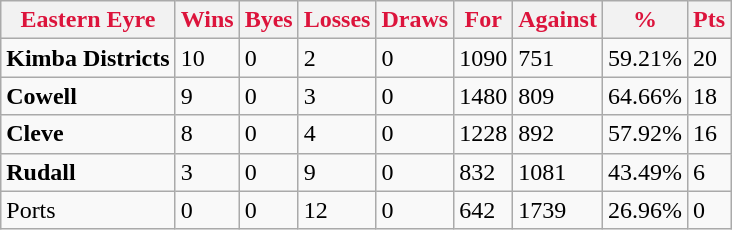<table class="wikitable">
<tr>
<th style="color:crimson">Eastern Eyre</th>
<th style="color:crimson">Wins</th>
<th style="color:crimson">Byes</th>
<th style="color:crimson">Losses</th>
<th style="color:crimson">Draws</th>
<th style="color:crimson">For</th>
<th style="color:crimson">Against</th>
<th style="color:crimson">%</th>
<th style="color:crimson">Pts</th>
</tr>
<tr>
<td><strong>	Kimba Districts	</strong></td>
<td>10</td>
<td>0</td>
<td>2</td>
<td>0</td>
<td>1090</td>
<td>751</td>
<td>59.21%</td>
<td>20</td>
</tr>
<tr>
<td><strong>	Cowell	</strong></td>
<td>9</td>
<td>0</td>
<td>3</td>
<td>0</td>
<td>1480</td>
<td>809</td>
<td>64.66%</td>
<td>18</td>
</tr>
<tr>
<td><strong>	Cleve	</strong></td>
<td>8</td>
<td>0</td>
<td>4</td>
<td>0</td>
<td>1228</td>
<td>892</td>
<td>57.92%</td>
<td>16</td>
</tr>
<tr>
<td><strong>	Rudall	</strong></td>
<td>3</td>
<td>0</td>
<td>9</td>
<td>0</td>
<td>832</td>
<td>1081</td>
<td>43.49%</td>
<td>6</td>
</tr>
<tr>
<td>Ports</td>
<td>0</td>
<td>0</td>
<td>12</td>
<td>0</td>
<td>642</td>
<td>1739</td>
<td>26.96%</td>
<td>0</td>
</tr>
</table>
